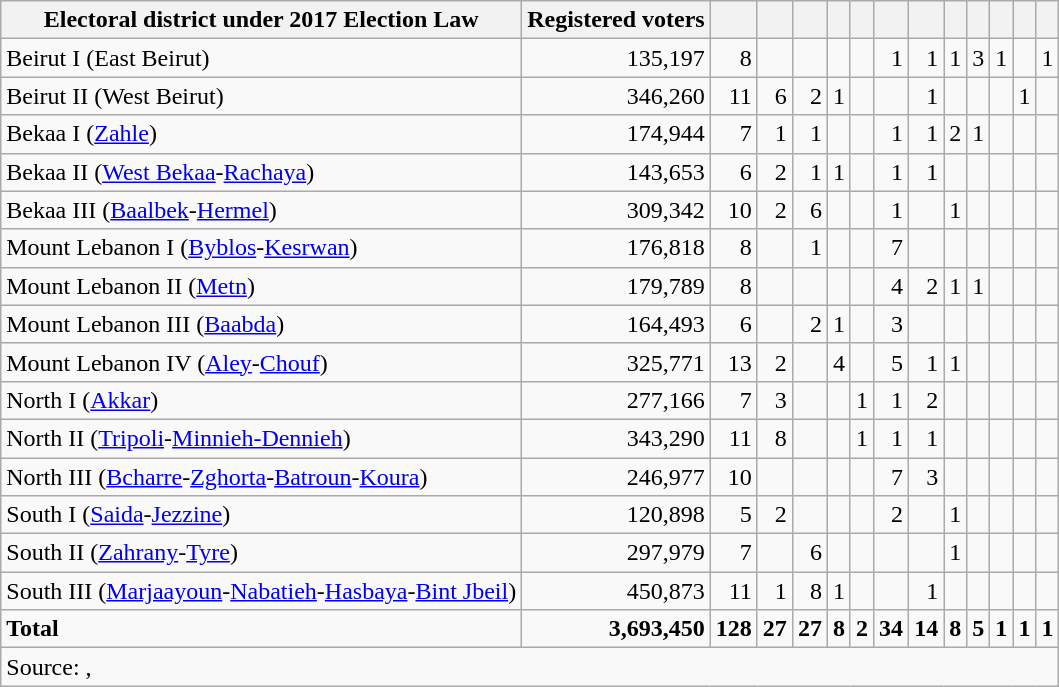<table class="wikitable sortable" style=text-align:right>
<tr>
<th>Electoral district under 2017 Election Law</th>
<th>Registered voters</th>
<th></th>
<th></th>
<th></th>
<th></th>
<th></th>
<th></th>
<th></th>
<th></th>
<th></th>
<th></th>
<th></th>
<th></th>
</tr>
<tr>
<td align=left>Beirut I (East Beirut)</td>
<td>135,197</td>
<td>8</td>
<td></td>
<td></td>
<td></td>
<td></td>
<td>1</td>
<td>1</td>
<td>1</td>
<td>3</td>
<td>1</td>
<td></td>
<td>1</td>
</tr>
<tr>
<td align=left>Beirut II (West Beirut)</td>
<td>346,260</td>
<td>11</td>
<td>6</td>
<td>2</td>
<td>1</td>
<td></td>
<td></td>
<td>1</td>
<td></td>
<td></td>
<td></td>
<td>1</td>
<td></td>
</tr>
<tr>
<td align=left>Bekaa I (<a href='#'>Zahle</a>)</td>
<td>174,944</td>
<td>7</td>
<td>1</td>
<td>1</td>
<td></td>
<td></td>
<td>1</td>
<td>1</td>
<td>2</td>
<td>1</td>
<td></td>
<td></td>
<td></td>
</tr>
<tr>
<td align=left>Bekaa II (<a href='#'>West Bekaa</a>-<a href='#'>Rachaya</a>)</td>
<td>143,653</td>
<td>6</td>
<td>2</td>
<td>1</td>
<td>1</td>
<td></td>
<td>1</td>
<td>1</td>
<td></td>
<td></td>
<td></td>
<td></td>
<td></td>
</tr>
<tr>
<td align=left>Bekaa III (<a href='#'>Baalbek</a>-<a href='#'>Hermel</a>)</td>
<td>309,342</td>
<td>10</td>
<td>2</td>
<td>6</td>
<td></td>
<td></td>
<td>1</td>
<td></td>
<td>1</td>
<td></td>
<td></td>
<td></td>
<td></td>
</tr>
<tr>
<td align=left>Mount Lebanon I (<a href='#'>Byblos</a>-<a href='#'>Kesrwan</a>)</td>
<td>176,818</td>
<td>8</td>
<td></td>
<td>1</td>
<td></td>
<td></td>
<td>7</td>
<td></td>
<td></td>
<td></td>
<td></td>
<td></td>
<td></td>
</tr>
<tr>
<td align=left>Mount Lebanon II (<a href='#'>Metn</a>)</td>
<td>179,789</td>
<td>8</td>
<td></td>
<td></td>
<td></td>
<td></td>
<td>4</td>
<td>2</td>
<td>1</td>
<td>1</td>
<td></td>
<td></td>
<td></td>
</tr>
<tr>
<td align=left>Mount Lebanon III (<a href='#'>Baabda</a>)</td>
<td>164,493</td>
<td>6</td>
<td></td>
<td>2</td>
<td>1</td>
<td></td>
<td>3</td>
<td></td>
<td></td>
<td></td>
<td></td>
<td></td>
<td></td>
</tr>
<tr>
<td align=left>Mount Lebanon IV (<a href='#'>Aley</a>-<a href='#'>Chouf</a>)</td>
<td>325,771</td>
<td>13</td>
<td>2</td>
<td></td>
<td>4</td>
<td></td>
<td>5</td>
<td>1</td>
<td>1</td>
<td></td>
<td></td>
<td></td>
<td></td>
</tr>
<tr>
<td align=left>North I (<a href='#'>Akkar</a>)</td>
<td>277,166</td>
<td>7</td>
<td>3</td>
<td></td>
<td></td>
<td>1</td>
<td>1</td>
<td>2</td>
<td></td>
<td></td>
<td></td>
<td></td>
<td></td>
</tr>
<tr>
<td align=left>North II (<a href='#'>Tripoli</a>-<a href='#'>Minnieh-Dennieh</a>)</td>
<td>343,290</td>
<td>11</td>
<td>8</td>
<td></td>
<td></td>
<td>1</td>
<td>1</td>
<td>1</td>
<td></td>
<td></td>
<td></td>
<td></td>
<td></td>
</tr>
<tr>
<td align=left>North III (<a href='#'>Bcharre</a>-<a href='#'>Zghorta</a>-<a href='#'>Batroun</a>-<a href='#'>Koura</a>)</td>
<td>246,977</td>
<td>10</td>
<td></td>
<td></td>
<td></td>
<td></td>
<td>7</td>
<td>3</td>
<td></td>
<td></td>
<td></td>
<td></td>
<td></td>
</tr>
<tr>
<td align=left>South I (<a href='#'>Saida</a>-<a href='#'>Jezzine</a>)</td>
<td>120,898</td>
<td>5</td>
<td>2</td>
<td></td>
<td></td>
<td></td>
<td>2</td>
<td></td>
<td>1</td>
<td></td>
<td></td>
<td></td>
<td></td>
</tr>
<tr>
<td align=left>South II (<a href='#'>Zahrany</a>-<a href='#'>Tyre</a>)</td>
<td>297,979</td>
<td>7</td>
<td></td>
<td>6</td>
<td></td>
<td></td>
<td></td>
<td></td>
<td>1</td>
<td></td>
<td></td>
<td></td>
<td></td>
</tr>
<tr>
<td align=left>South III (<a href='#'>Marjaayoun</a>-<a href='#'>Nabatieh</a>-<a href='#'>Hasbaya</a>-<a href='#'>Bint Jbeil</a>)</td>
<td>450,873</td>
<td>11</td>
<td>1</td>
<td>8</td>
<td>1</td>
<td></td>
<td></td>
<td>1</td>
<td></td>
<td></td>
<td></td>
<td></td>
<td></td>
</tr>
<tr>
<td align=left><strong>Total</strong></td>
<td><strong>3,693,450</strong></td>
<td><strong>128</strong></td>
<td><strong>27</strong></td>
<td><strong>27</strong></td>
<td><strong>8</strong></td>
<td><strong>2</strong></td>
<td><strong>34</strong></td>
<td><strong>14</strong></td>
<td><strong>8</strong></td>
<td><strong>5</strong></td>
<td><strong>1</strong></td>
<td><strong>1</strong></td>
<td><strong>1</strong></td>
</tr>
<tr>
<td colspan=14 style="text-align:left;">Source:  ,  </td>
</tr>
</table>
